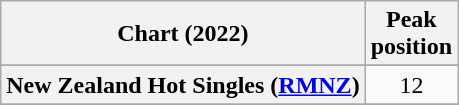<table class="wikitable sortable plainrowheaders" style="text-align:center">
<tr>
<th scope="col">Chart (2022)</th>
<th scope="col">Peak<br>position</th>
</tr>
<tr>
</tr>
<tr>
</tr>
<tr>
</tr>
<tr>
<th scope="row">New Zealand Hot Singles (<a href='#'>RMNZ</a>)</th>
<td>12</td>
</tr>
<tr>
</tr>
<tr>
</tr>
<tr>
</tr>
<tr>
</tr>
</table>
